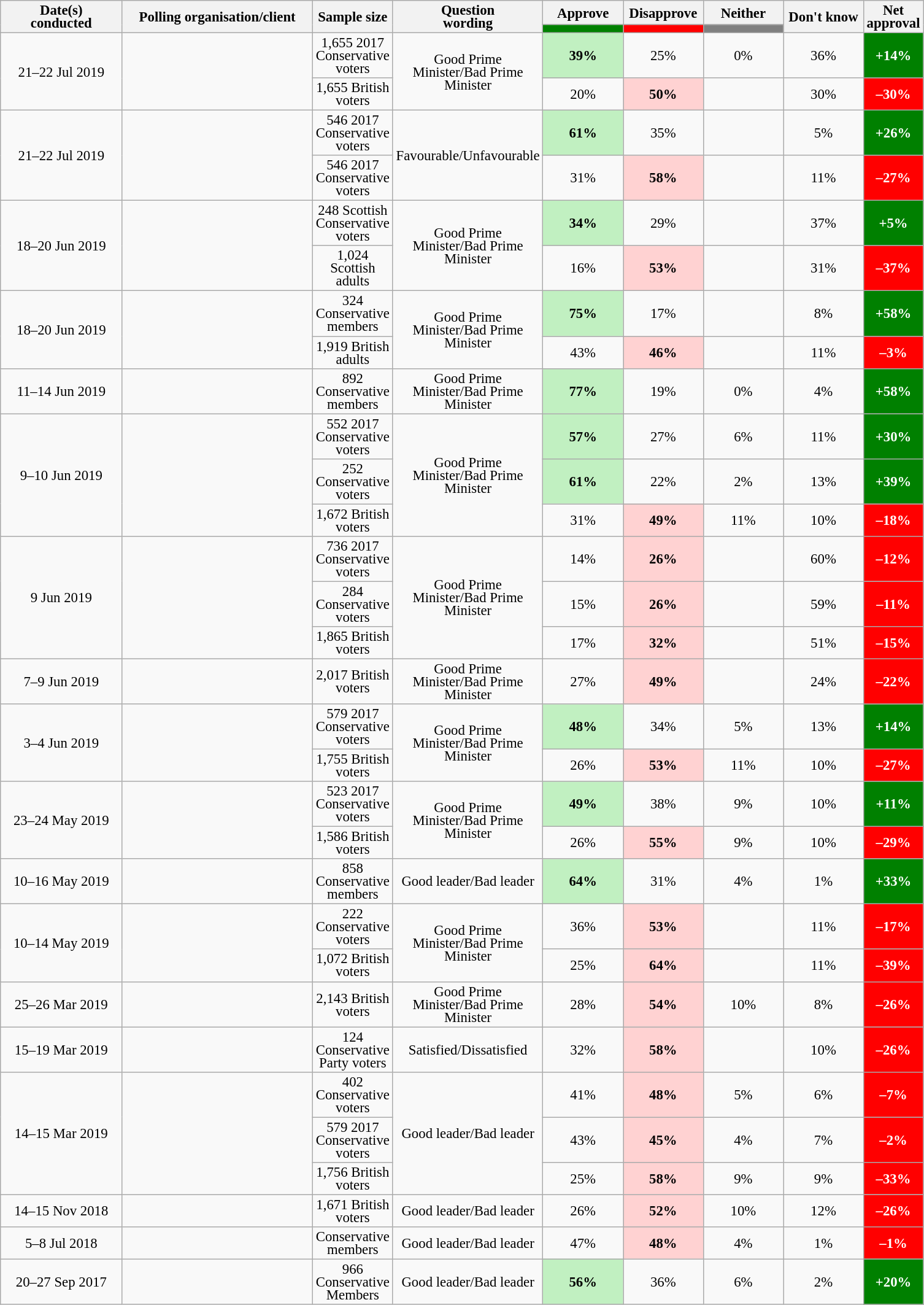<table class="wikitable collapsible sortable" style="text-align:center;font-size:95%;line-height:14px;">
<tr>
<th style="width:125px;" rowspan="2">Date(s)<br>conducted</th>
<th style="width:200px;" rowspan="2">Polling organisation/client</th>
<th style="width:60px;" rowspan="2">Sample size</th>
<th style="width:120px;" rowspan="2">Question<br>wording</th>
<th class="unsortable" style="width:80px;">Approve</th>
<th class="unsortable" style="width: 80px;">Disapprove</th>
<th class="unsortable" style="width:80px;">Neither</th>
<th class="unsortable" style="width:80px;" rowspan="2">Don't know</th>
<th class="unsortable" style="width:20px;" rowspan="2">Net approval</th>
</tr>
<tr>
<th class="unsortable" style="background:green;width:60px;"></th>
<th class="unsortable" style="background:red;width:60px;"></th>
<th class="unsortable" style="background:grey;width:60px;"></th>
</tr>
<tr>
<td rowspan="2">21–22 Jul 2019</td>
<td rowspan="2"></td>
<td>1,655 2017 Conservative voters</td>
<td rowspan="2">Good Prime Minister/Bad Prime Minister</td>
<td style="background:#C1F0C1"><strong>39%</strong></td>
<td>25%</td>
<td>0%</td>
<td>36%</td>
<td style="background:green;color:white;"><strong>+14%</strong></td>
</tr>
<tr>
<td>1,655 British voters</td>
<td>20%</td>
<td style="background:#FFD2D2"><strong>50%</strong></td>
<td></td>
<td>30%</td>
<td style="background:red;color:white;"><strong>–30%</strong></td>
</tr>
<tr>
<td rowspan="2">21–22 Jul 2019</td>
<td rowspan="2"></td>
<td>546 2017 Conservative voters</td>
<td rowspan="2">Favourable/Unfavourable</td>
<td style="background:#C1F0C1"><strong>61%</strong></td>
<td>35%</td>
<td></td>
<td>5%</td>
<td style="background:green;color:white;"><strong>+26%</strong></td>
</tr>
<tr>
<td>546 2017 Conservative voters</td>
<td>31%</td>
<td style="background:#FFD2D2"><strong>58%</strong></td>
<td></td>
<td>11%</td>
<td style="background:red;color:white;"><strong>–27%</strong></td>
</tr>
<tr>
<td rowspan="2">18–20 Jun 2019</td>
<td rowspan="2"></td>
<td>248 Scottish Conservative voters</td>
<td rowspan="2">Good Prime Minister/Bad Prime Minister</td>
<td style="background:#C1F0C1"><strong>34%</strong></td>
<td>29%</td>
<td></td>
<td>37%</td>
<td style="background:green;color:white;"><strong>+5%</strong></td>
</tr>
<tr>
<td>1,024 Scottish adults</td>
<td>16%</td>
<td style="background:#FFD2D2"><strong>53%</strong></td>
<td></td>
<td>31%</td>
<td style="background:red;color:white;"><strong>–37%</strong></td>
</tr>
<tr>
<td rowspan="2">18–20 Jun 2019</td>
<td rowspan="2"></td>
<td>324 Conservative members</td>
<td rowspan="2">Good Prime Minister/Bad Prime Minister</td>
<td style="background:#C1F0C1"><strong>75%</strong></td>
<td>17%</td>
<td></td>
<td>8%</td>
<td style="background:green;color:white;"><strong>+58%</strong></td>
</tr>
<tr>
<td>1,919 British adults</td>
<td>43%</td>
<td style="background:#FFD2D2"><strong>46%</strong></td>
<td></td>
<td>11%</td>
<td style="background:red;color:white;"><strong>–3%</strong></td>
</tr>
<tr>
<td>11–14 Jun 2019</td>
<td></td>
<td>892 Conservative members</td>
<td>Good Prime Minister/Bad Prime Minister</td>
<td style="background:#C1F0C1"><strong>77%</strong></td>
<td>19%</td>
<td>0%</td>
<td>4%</td>
<td style="background:green;color:white;"><strong>+58%</strong></td>
</tr>
<tr>
<td rowspan="3">9–10 Jun 2019</td>
<td rowspan="3"></td>
<td>552 2017 Conservative voters</td>
<td rowspan="3">Good Prime Minister/Bad Prime Minister</td>
<td style="background:#C1F0C1"><strong>57%</strong></td>
<td>27%</td>
<td>6%</td>
<td>11%</td>
<td style="background:green;color:white;"><strong>+30%</strong></td>
</tr>
<tr>
<td>252 Conservative voters</td>
<td style="background:#C1F0C1"><strong>61%</strong></td>
<td>22%</td>
<td>2%</td>
<td>13%</td>
<td style="background:green;color:white;"><strong>+39%</strong></td>
</tr>
<tr>
<td>1,672 British voters</td>
<td>31%</td>
<td style="background:#FFD2D2"><strong>49%</strong></td>
<td>11%</td>
<td>10%</td>
<td style="background:red;color:white;"><strong>–18%</strong></td>
</tr>
<tr>
<td rowspan="3">9 Jun 2019</td>
<td rowspan="3"></td>
<td>736 2017 Conservative voters</td>
<td rowspan="3">Good Prime Minister/Bad Prime Minister</td>
<td>14%</td>
<td style="background:#FFD2D2"><strong>26%</strong></td>
<td></td>
<td>60%</td>
<td style="background:red;color:white;"><strong>–12%</strong></td>
</tr>
<tr>
<td>284 Conservative voters</td>
<td>15%</td>
<td style="background:#FFD2D2"><strong>26%</strong></td>
<td></td>
<td>59%</td>
<td style="background:red;color:white;"><strong>–11%</strong></td>
</tr>
<tr>
<td>1,865 British voters</td>
<td>17%</td>
<td style="background:#FFD2D2"><strong>32%</strong></td>
<td></td>
<td>51%</td>
<td style="background:red;color:white;"><strong>–15%</strong></td>
</tr>
<tr>
<td>7–9 Jun 2019</td>
<td></td>
<td>2,017 British voters</td>
<td>Good Prime Minister/Bad Prime Minister</td>
<td>27%</td>
<td style="background:#FFD2D2"><strong>49%</strong></td>
<td></td>
<td>24%</td>
<td style="background:red;color:white;"><strong>–22%</strong></td>
</tr>
<tr>
<td rowspan="2">3–4 Jun 2019</td>
<td rowspan="2"></td>
<td>579 2017 Conservative voters</td>
<td rowspan="2">Good Prime Minister/Bad Prime Minister</td>
<td style="background:#C1F0C1"><strong>48%</strong></td>
<td>34%</td>
<td>5%</td>
<td>13%</td>
<td style="background:green;color:white;"><strong>+14%</strong></td>
</tr>
<tr>
<td>1,755 British voters</td>
<td>26%</td>
<td style="background:#FFD2D2"><strong>53%</strong></td>
<td>11%</td>
<td>10%</td>
<td style="background:red;color:white;"><strong>–27%</strong></td>
</tr>
<tr>
<td rowspan="2">23–24 May 2019</td>
<td rowspan="2"></td>
<td>523 2017 Conservative voters</td>
<td rowspan="2">Good Prime Minister/Bad Prime Minister</td>
<td style="background:#C1F0C1"><strong>49%</strong></td>
<td>38%</td>
<td>9%</td>
<td>10%</td>
<td style="background:green;color:white;"><strong>+11%</strong></td>
</tr>
<tr>
<td>1,586 British voters</td>
<td>26%</td>
<td style="background:#FFD2D2"><strong>55%</strong></td>
<td>9%</td>
<td>10%</td>
<td style="background:red;color:white;"><strong>–29%</strong></td>
</tr>
<tr>
<td>10–16 May 2019</td>
<td></td>
<td>858 Conservative members</td>
<td>Good leader/Bad leader</td>
<td style="background:#C1F0C1"><strong>64%</strong></td>
<td>31%</td>
<td>4%</td>
<td>1%</td>
<td style="background:green;color:white;"><strong>+33%</strong></td>
</tr>
<tr>
<td rowspan="2">10–14 May 2019</td>
<td rowspan="2"></td>
<td>222 Conservative voters</td>
<td rowspan="2">Good Prime Minister/Bad Prime Minister</td>
<td>36%</td>
<td style="background:#FFD2D2"><strong>53%</strong></td>
<td></td>
<td>11%</td>
<td style="background:red;color:white;"><strong>–17%</strong></td>
</tr>
<tr>
<td>1,072 British voters</td>
<td>25%</td>
<td style="background:#FFD2D2"><strong>64%</strong></td>
<td></td>
<td>11%</td>
<td style="background:red;color:white;"><strong>–39%</strong></td>
</tr>
<tr>
<td>25–26 Mar 2019</td>
<td></td>
<td>2,143 British voters</td>
<td>Good Prime Minister/Bad Prime Minister</td>
<td>28%</td>
<td style="background:#FFD2D2"><strong>54%</strong></td>
<td>10%</td>
<td>8%</td>
<td style="background:red;color:white;"><strong>–26%</strong></td>
</tr>
<tr>
<td>15–19 Mar 2019</td>
<td></td>
<td>124 Conservative Party voters</td>
<td>Satisfied/Dissatisfied</td>
<td>32%</td>
<td style="background:#FFD2D2"><strong>58%</strong></td>
<td></td>
<td>10%</td>
<td style="background:red;color:white;"><strong>–26%</strong></td>
</tr>
<tr>
<td rowspan="3">14–15 Mar 2019</td>
<td rowspan="3"></td>
<td>402 Conservative voters</td>
<td rowspan="3">Good leader/Bad leader</td>
<td>41%</td>
<td style="background:#FFD2D2"><strong>48%</strong></td>
<td>5%</td>
<td>6%</td>
<td style="background:red;color:white;"><strong>–7%</strong></td>
</tr>
<tr>
<td>579 2017 Conservative voters</td>
<td>43%</td>
<td style="background:#FFD2D2"><strong>45%</strong></td>
<td>4%</td>
<td>7%</td>
<td style="background:red;color:white;"><strong>–2%</strong></td>
</tr>
<tr>
<td>1,756 British voters</td>
<td>25%</td>
<td style="background:#FFD2D2"><strong>58%</strong></td>
<td>9%</td>
<td>9%</td>
<td style="background:red;color:white;"><strong>–33%</strong></td>
</tr>
<tr>
<td>14–15 Nov 2018</td>
<td></td>
<td>1,671 British voters</td>
<td>Good leader/Bad leader</td>
<td>26%</td>
<td style="background:#FFD2D2"><strong>52%</strong></td>
<td>10%</td>
<td>12%</td>
<td style="background:red;color:white;"><strong>–26%</strong></td>
</tr>
<tr>
<td>5–8 Jul 2018</td>
<td></td>
<td>Conservative members</td>
<td>Good leader/Bad leader</td>
<td>47%</td>
<td style="background:#FFD2D2"><strong>48%</strong></td>
<td>4%</td>
<td>1%</td>
<td style="background:red;color:white;"><strong>–1%</strong></td>
</tr>
<tr>
<td>20–27 Sep 2017</td>
<td></td>
<td>966 Conservative Members</td>
<td>Good leader/Bad leader</td>
<td style="background:#C1F0C1"><strong>56%</strong></td>
<td>36%</td>
<td>6%</td>
<td>2%</td>
<td style="background:green;color:white;"><strong>+20%</strong></td>
</tr>
</table>
